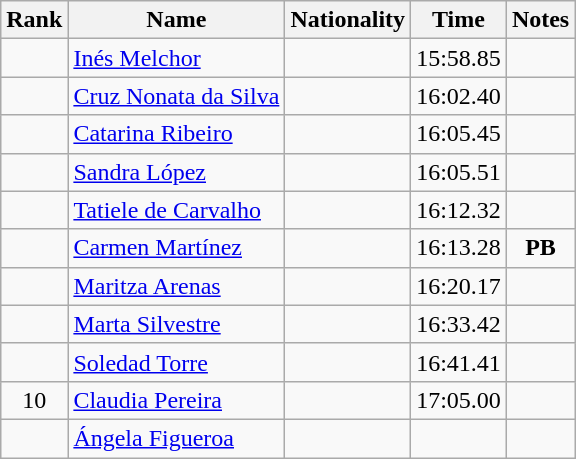<table class="wikitable sortable" style="text-align:center">
<tr>
<th>Rank</th>
<th>Name</th>
<th>Nationality</th>
<th>Time</th>
<th>Notes</th>
</tr>
<tr>
<td></td>
<td align=left><a href='#'>Inés Melchor</a></td>
<td align=left></td>
<td>15:58.85</td>
<td></td>
</tr>
<tr>
<td></td>
<td align=left><a href='#'>Cruz Nonata da Silva</a></td>
<td align=left></td>
<td>16:02.40</td>
<td></td>
</tr>
<tr>
<td></td>
<td align=left><a href='#'>Catarina Ribeiro</a></td>
<td align=left></td>
<td>16:05.45</td>
<td></td>
</tr>
<tr>
<td></td>
<td align=left><a href='#'>Sandra López</a></td>
<td align=left></td>
<td>16:05.51</td>
<td></td>
</tr>
<tr>
<td></td>
<td align=left><a href='#'>Tatiele de Carvalho</a></td>
<td align=left></td>
<td>16:12.32</td>
<td></td>
</tr>
<tr>
<td></td>
<td align=left><a href='#'>Carmen Martínez</a></td>
<td align=left></td>
<td>16:13.28</td>
<td><strong>PB</strong></td>
</tr>
<tr>
<td></td>
<td align=left><a href='#'>Maritza Arenas</a></td>
<td align=left></td>
<td>16:20.17</td>
<td></td>
</tr>
<tr>
<td></td>
<td align=left><a href='#'>Marta Silvestre</a></td>
<td align=left></td>
<td>16:33.42</td>
<td></td>
</tr>
<tr>
<td></td>
<td align=left><a href='#'>Soledad Torre</a></td>
<td align=left></td>
<td>16:41.41</td>
<td></td>
</tr>
<tr>
<td>10</td>
<td align=left><a href='#'>Claudia Pereira</a></td>
<td align=left></td>
<td>17:05.00</td>
<td></td>
</tr>
<tr>
<td></td>
<td align=left><a href='#'>Ángela Figueroa</a></td>
<td align=left></td>
<td></td>
<td></td>
</tr>
</table>
